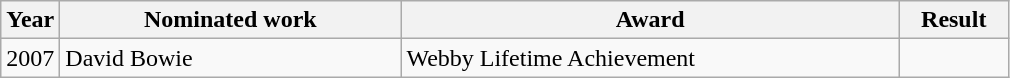<table class="wikitable">
<tr>
<th>Year</th>
<th style="width:220px;">Nominated work</th>
<th style="width:325px;">Award</th>
<th width="65">Result</th>
</tr>
<tr>
<td>2007</td>
<td>David Bowie</td>
<td>Webby Lifetime Achievement</td>
<td></td>
</tr>
</table>
